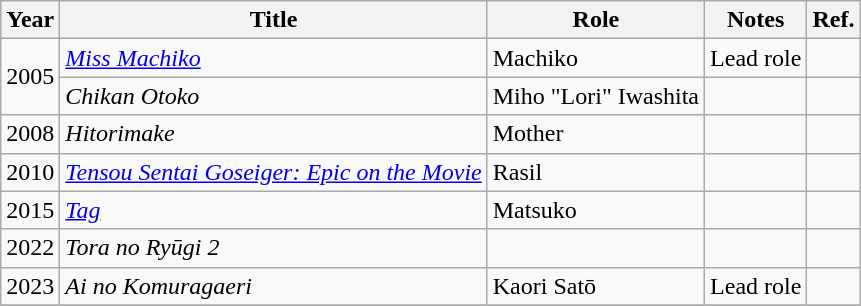<table class="wikitable">
<tr>
<th>Year</th>
<th>Title</th>
<th>Role</th>
<th>Notes</th>
<th>Ref.</th>
</tr>
<tr>
<td rowspan="2">2005</td>
<td><em><a href='#'>Miss Machiko</a></em></td>
<td>Machiko</td>
<td>Lead role</td>
<td></td>
</tr>
<tr>
<td><em>Chikan Otoko</em></td>
<td>Miho "Lori" Iwashita</td>
<td></td>
<td></td>
</tr>
<tr>
<td>2008</td>
<td><em>Hitorimake</em></td>
<td>Mother</td>
<td></td>
<td></td>
</tr>
<tr>
<td>2010</td>
<td><em><a href='#'>Tensou Sentai Goseiger: Epic on the Movie</a></em></td>
<td>Rasil</td>
<td></td>
<td></td>
</tr>
<tr>
<td>2015</td>
<td><em><a href='#'>Tag</a></em></td>
<td>Matsuko</td>
<td></td>
<td></td>
</tr>
<tr>
<td>2022</td>
<td><em>Tora no Ryūgi 2</em></td>
<td></td>
<td></td>
<td></td>
</tr>
<tr>
<td>2023</td>
<td><em>Ai no Komuragaeri</em></td>
<td>Kaori Satō</td>
<td>Lead role</td>
<td></td>
</tr>
<tr>
</tr>
</table>
